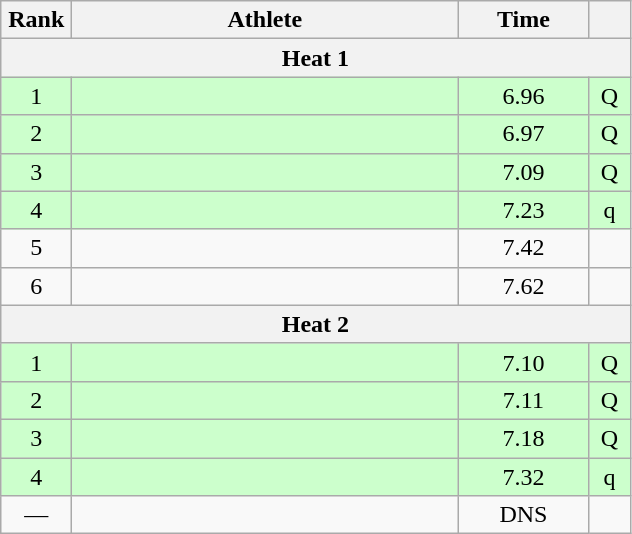<table class=wikitable style="text-align:center">
<tr>
<th width=40>Rank</th>
<th width=250>Athlete</th>
<th width=80>Time</th>
<th width=20></th>
</tr>
<tr>
<th colspan=4>Heat 1</th>
</tr>
<tr bgcolor="ccffcc">
<td>1</td>
<td align=left></td>
<td>6.96</td>
<td>Q</td>
</tr>
<tr bgcolor="ccffcc">
<td>2</td>
<td align=left></td>
<td>6.97</td>
<td>Q</td>
</tr>
<tr bgcolor="ccffcc">
<td>3</td>
<td align=left></td>
<td>7.09</td>
<td>Q</td>
</tr>
<tr bgcolor="ccffcc">
<td>4</td>
<td align=left></td>
<td>7.23</td>
<td>q</td>
</tr>
<tr>
<td>5</td>
<td align=left></td>
<td>7.42</td>
<td></td>
</tr>
<tr>
<td>6</td>
<td align=left></td>
<td>7.62</td>
<td></td>
</tr>
<tr>
<th colspan=4>Heat 2</th>
</tr>
<tr bgcolor="ccffcc">
<td>1</td>
<td align=left></td>
<td>7.10</td>
<td>Q</td>
</tr>
<tr bgcolor="ccffcc">
<td>2</td>
<td align=left></td>
<td>7.11</td>
<td>Q</td>
</tr>
<tr bgcolor="ccffcc">
<td>3</td>
<td align=left></td>
<td>7.18</td>
<td>Q</td>
</tr>
<tr bgcolor="ccffcc">
<td>4</td>
<td align=left></td>
<td>7.32</td>
<td>q</td>
</tr>
<tr>
<td>—</td>
<td align=left></td>
<td>DNS</td>
<td></td>
</tr>
</table>
